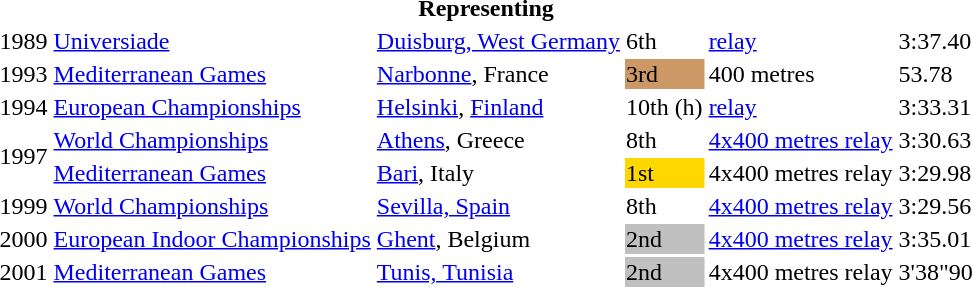<table>
<tr>
<th colspan="6">Representing </th>
</tr>
<tr>
<td>1989</td>
<td><a href='#'>Universiade</a></td>
<td><a href='#'>Duisburg, West Germany</a></td>
<td>6th</td>
<td><a href='#'> relay</a></td>
<td>3:37.40</td>
</tr>
<tr>
<td rowspan=1>1993</td>
<td rowspan=1><a href='#'>Mediterranean Games</a></td>
<td rowspan=1><a href='#'>Narbonne</a>, France</td>
<td bgcolor=cc9966>3rd</td>
<td>400 metres</td>
<td>53.78</td>
</tr>
<tr>
<td>1994</td>
<td><a href='#'>European Championships</a></td>
<td><a href='#'>Helsinki</a>, <a href='#'>Finland</a></td>
<td>10th (h)</td>
<td><a href='#'> relay</a></td>
<td>3:33.31</td>
</tr>
<tr>
<td rowspan=2>1997</td>
<td><a href='#'>World Championships</a></td>
<td><a href='#'>Athens</a>, Greece</td>
<td>8th</td>
<td><a href='#'>4x400 metres relay</a></td>
<td>3:30.63</td>
</tr>
<tr>
<td><a href='#'>Mediterranean Games</a></td>
<td><a href='#'>Bari</a>, Italy</td>
<td bgcolor=gold>1st</td>
<td>4x400 metres relay</td>
<td>3:29.98 </td>
</tr>
<tr>
<td>1999</td>
<td><a href='#'>World Championships</a></td>
<td><a href='#'>Sevilla, Spain</a></td>
<td>8th</td>
<td><a href='#'>4x400 metres relay</a></td>
<td>3:29.56</td>
</tr>
<tr>
<td>2000</td>
<td><a href='#'>European Indoor Championships</a></td>
<td><a href='#'>Ghent</a>, Belgium</td>
<td bgcolor=silver>2nd</td>
<td><a href='#'>4x400 metres relay</a></td>
<td>3:35.01 </td>
</tr>
<tr>
<td>2001</td>
<td><a href='#'>Mediterranean Games</a></td>
<td><a href='#'>Tunis, Tunisia</a></td>
<td bgcolor=silver>2nd</td>
<td>4x400 metres relay</td>
<td>3'38"90</td>
</tr>
</table>
